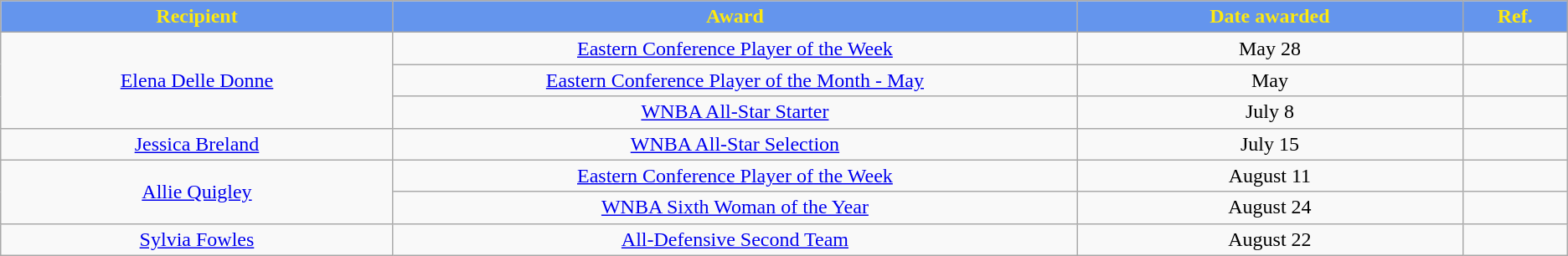<table class="wikitable sortable sortable" style="text-align: center">
<tr>
<th style="background:#6495ED; color:#FDE910;"; width="5%">Recipient</th>
<th style="background:#6495ED; color:#FDE910;"; width="9%">Award</th>
<th style="background:#6495ED; color:#FDE910;"; width="5%">Date awarded</th>
<th style="background:#6495ED; color:#FDE910;"; width="1%" class="unsortable">Ref.</th>
</tr>
<tr>
<td rowspan=3><a href='#'>Elena Delle Donne</a></td>
<td><a href='#'>Eastern Conference Player of the Week</a></td>
<td>May 28</td>
<td></td>
</tr>
<tr>
<td><a href='#'>Eastern Conference Player of the Month - May</a></td>
<td>May</td>
<td></td>
</tr>
<tr>
<td><a href='#'>WNBA All-Star Starter</a></td>
<td>July 8</td>
<td></td>
</tr>
<tr>
<td><a href='#'>Jessica Breland</a></td>
<td><a href='#'>WNBA All-Star Selection</a></td>
<td>July 15</td>
<td></td>
</tr>
<tr>
<td rowspan=2><a href='#'>Allie Quigley</a></td>
<td><a href='#'>Eastern Conference Player of the Week</a></td>
<td>August 11</td>
<td></td>
</tr>
<tr>
<td><a href='#'>WNBA Sixth Woman of the Year</a></td>
<td>August 24</td>
<td></td>
</tr>
<tr>
<td><a href='#'>Sylvia Fowles</a></td>
<td><a href='#'>All-Defensive Second Team</a></td>
<td>August 22</td>
<td></td>
</tr>
</table>
